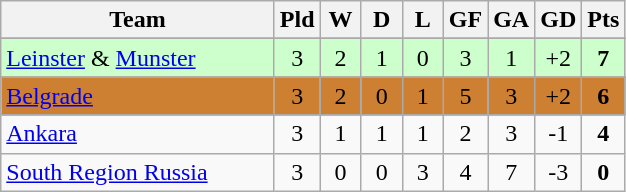<table class="wikitable" style="text-align:center;">
<tr>
<th width=175>Team</th>
<th width=20 abbr="Played">Pld</th>
<th width=20 abbr="Won">W</th>
<th width=20 abbr="Drawn">D</th>
<th width=20 abbr="Lost">L</th>
<th width=20 abbr="Goals for">GF</th>
<th width=20 abbr="Goals against">GA</th>
<th width=20 abbr="Goal difference">GD</th>
<th width=20 abbr="Points">Pts</th>
</tr>
<tr>
</tr>
<tr bgcolor="#ccffcc">
<td align=left> <a href='#'>Leinster</a> & <a href='#'>Munster</a></td>
<td>3</td>
<td>2</td>
<td>1</td>
<td>0</td>
<td>3</td>
<td>1</td>
<td>+2</td>
<td><strong>7</strong></td>
</tr>
<tr>
</tr>
<tr bgcolor="#CD7F32">
<td align=left> <a href='#'>Belgrade</a></td>
<td>3</td>
<td>2</td>
<td>0</td>
<td>1</td>
<td>5</td>
<td>3</td>
<td>+2</td>
<td><strong>6</strong></td>
</tr>
<tr>
<td align=left> <a href='#'>Ankara</a></td>
<td>3</td>
<td>1</td>
<td>1</td>
<td>1</td>
<td>2</td>
<td>3</td>
<td>-1</td>
<td><strong>4</strong></td>
</tr>
<tr>
<td align=left> <a href='#'>South Region Russia</a></td>
<td>3</td>
<td>0</td>
<td>0</td>
<td>3</td>
<td>4</td>
<td>7</td>
<td>-3</td>
<td><strong>0</strong></td>
</tr>
</table>
